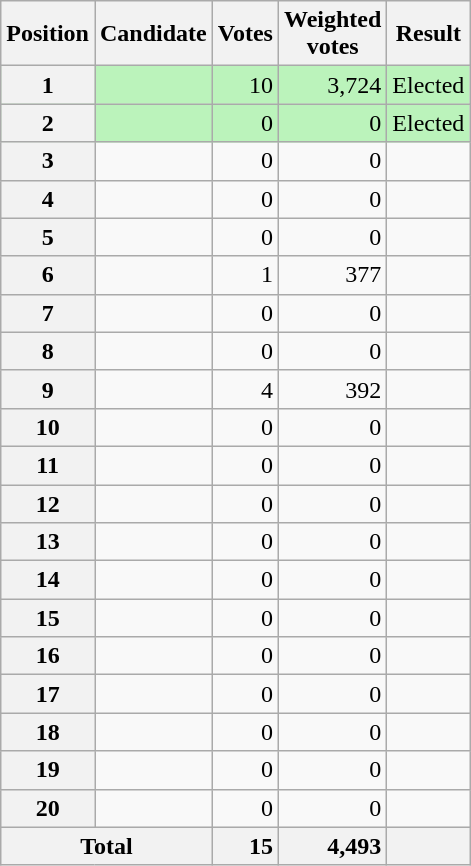<table class="wikitable sortable">
<tr>
<th scope="col">Position</th>
<th scope="col">Candidate</th>
<th scope="col">Votes</th>
<th scope="col">Weighted<br>votes</th>
<th scope="col">Result</th>
</tr>
<tr bgcolor=bbf3bb>
<th scope="row">1</th>
<td></td>
<td style="text-align:right">10</td>
<td style="text-align:right">3,724</td>
<td>Elected</td>
</tr>
<tr bgcolor=bbf3bb>
<th scope="row">2</th>
<td></td>
<td style="text-align:right">0</td>
<td style="text-align:right">0</td>
<td>Elected</td>
</tr>
<tr>
<th scope="row">3</th>
<td></td>
<td style="text-align:right">0</td>
<td style="text-align:right">0</td>
<td></td>
</tr>
<tr>
<th scope="row">4</th>
<td></td>
<td style="text-align:right">0</td>
<td style="text-align:right">0</td>
<td></td>
</tr>
<tr>
<th scope="row">5</th>
<td></td>
<td style="text-align:right">0</td>
<td style="text-align:right">0</td>
<td></td>
</tr>
<tr>
<th scope="row">6</th>
<td></td>
<td style="text-align:right">1</td>
<td style="text-align:right">377</td>
<td></td>
</tr>
<tr>
<th scope="row">7</th>
<td></td>
<td style="text-align:right">0</td>
<td style="text-align:right">0</td>
<td></td>
</tr>
<tr>
<th scope="row">8</th>
<td></td>
<td style="text-align:right">0</td>
<td style="text-align:right">0</td>
<td></td>
</tr>
<tr>
<th scope="row">9</th>
<td></td>
<td style="text-align:right">4</td>
<td style="text-align:right">392</td>
<td></td>
</tr>
<tr>
<th scope="row">10</th>
<td></td>
<td style="text-align:right">0</td>
<td style="text-align:right">0</td>
<td></td>
</tr>
<tr>
<th scope="row">11</th>
<td></td>
<td style="text-align:right">0</td>
<td style="text-align:right">0</td>
<td></td>
</tr>
<tr>
<th scope="row">12</th>
<td></td>
<td style="text-align:right">0</td>
<td style="text-align:right">0</td>
<td></td>
</tr>
<tr>
<th scope="row">13</th>
<td></td>
<td style="text-align:right">0</td>
<td style="text-align:right">0</td>
<td></td>
</tr>
<tr>
<th scope="row">14</th>
<td></td>
<td style="text-align:right">0</td>
<td style="text-align:right">0</td>
<td></td>
</tr>
<tr>
<th scope="row">15</th>
<td></td>
<td style="text-align:right">0</td>
<td style="text-align:right">0</td>
<td></td>
</tr>
<tr>
<th scope="row">16</th>
<td></td>
<td style="text-align:right">0</td>
<td style="text-align:right">0</td>
<td></td>
</tr>
<tr>
<th scope="row">17</th>
<td></td>
<td style="text-align:right">0</td>
<td style="text-align:right">0</td>
<td></td>
</tr>
<tr>
<th scope="row">18</th>
<td></td>
<td style="text-align:right">0</td>
<td style="text-align:right">0</td>
<td></td>
</tr>
<tr>
<th scope="row">19</th>
<td></td>
<td style="text-align:right">0</td>
<td style="text-align:right">0</td>
<td></td>
</tr>
<tr>
<th scope="row">20</th>
<td></td>
<td style="text-align:right">0</td>
<td style="text-align:right">0</td>
<td></td>
</tr>
<tr class="sortbottom">
<th scope="row" colspan="2">Total</th>
<th style="text-align:right">15</th>
<th style="text-align:right">4,493</th>
<th></th>
</tr>
</table>
